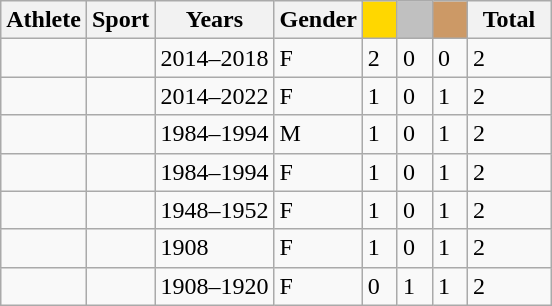<table class="wikitable sortable">
<tr>
<th>Athlete</th>
<th>Sport</th>
<th>Years</th>
<th>Gender</th>
<th style="background-color:gold; width:1.0em; font-weight:bold;"></th>
<th style="background-color:silver; width:1.0em; font-weight:bold;"></th>
<th style="background-color:#cc9966; width:1.0em; font-weight:bold;"></th>
<th style="width:3.0em;">Total</th>
</tr>
<tr>
<td></td>
<td></td>
<td>2014–2018</td>
<td>F</td>
<td>2</td>
<td>0</td>
<td>0</td>
<td>2</td>
</tr>
<tr>
<td></td>
<td></td>
<td>2014–2022</td>
<td>F</td>
<td>1</td>
<td>0</td>
<td>1</td>
<td>2</td>
</tr>
<tr>
<td></td>
<td></td>
<td>1984–1994</td>
<td>M</td>
<td>1</td>
<td>0</td>
<td>1</td>
<td>2</td>
</tr>
<tr>
<td></td>
<td></td>
<td>1984–1994</td>
<td>F</td>
<td>1</td>
<td>0</td>
<td>1</td>
<td>2</td>
</tr>
<tr>
<td></td>
<td></td>
<td>1948–1952</td>
<td>F</td>
<td>1</td>
<td>0</td>
<td>1</td>
<td>2</td>
</tr>
<tr>
<td></td>
<td></td>
<td>1908</td>
<td>F</td>
<td>1</td>
<td>0</td>
<td>1</td>
<td>2</td>
</tr>
<tr>
<td></td>
<td></td>
<td>1908–1920</td>
<td>F</td>
<td>0</td>
<td>1</td>
<td>1</td>
<td>2</td>
</tr>
</table>
